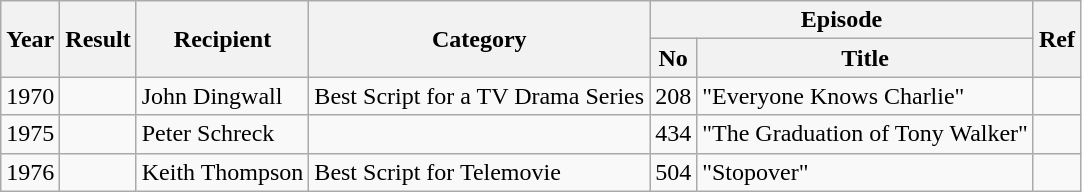<table class="wikitable">
<tr>
<th rowspan="2">Year</th>
<th rowspan="2">Result</th>
<th rowspan="2">Recipient</th>
<th rowspan="2">Category</th>
<th colspan="2">Episode</th>
<th rowspan="2">Ref</th>
</tr>
<tr>
<th>No</th>
<th>Title</th>
</tr>
<tr>
<td>1970</td>
<td></td>
<td>John Dingwall</td>
<td>Best Script for a TV Drama Series</td>
<td>208</td>
<td>"Everyone Knows Charlie"</td>
<td></td>
</tr>
<tr>
<td>1975</td>
<td></td>
<td>Peter Schreck</td>
<td></td>
<td>434</td>
<td>"The Graduation of Tony Walker"</td>
<td></td>
</tr>
<tr>
<td>1976</td>
<td></td>
<td>Keith Thompson</td>
<td>Best Script for Telemovie</td>
<td>504</td>
<td>"Stopover"</td>
<td></td>
</tr>
</table>
